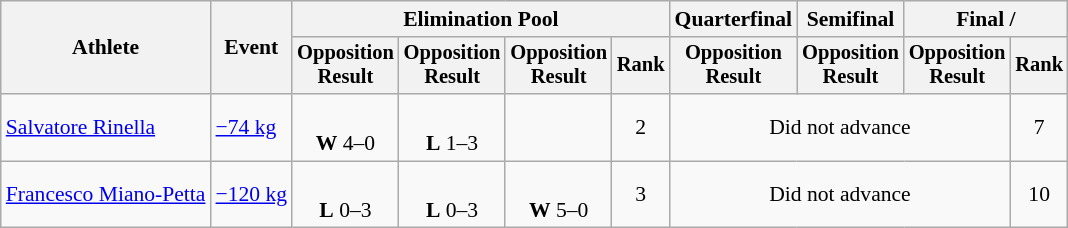<table class="wikitable" style="font-size:90%">
<tr>
<th rowspan="2">Athlete</th>
<th rowspan="2">Event</th>
<th colspan=4>Elimination Pool</th>
<th>Quarterfinal</th>
<th>Semifinal</th>
<th colspan=2>Final / </th>
</tr>
<tr style="font-size: 95%">
<th>Opposition<br>Result</th>
<th>Opposition<br>Result</th>
<th>Opposition<br>Result</th>
<th>Rank</th>
<th>Opposition<br>Result</th>
<th>Opposition<br>Result</th>
<th>Opposition<br>Result</th>
<th>Rank</th>
</tr>
<tr align=center>
<td align=left><a href='#'>Salvatore Rinella</a></td>
<td align=left><a href='#'>−74 kg</a></td>
<td><br><strong>W</strong> 4–0 <sup></sup></td>
<td><br><strong>L</strong> 1–3 <sup></sup></td>
<td></td>
<td>2</td>
<td colspan=3>Did not advance</td>
<td>7</td>
</tr>
<tr align=center>
<td align=left><a href='#'>Francesco Miano-Petta</a></td>
<td align=left><a href='#'>−120 kg</a></td>
<td><br><strong>L</strong> 0–3 <sup></sup></td>
<td><br><strong>L</strong> 0–3 <sup></sup></td>
<td><br><strong>W</strong> 5–0 <sup></sup></td>
<td>3</td>
<td colspan=3>Did not advance</td>
<td>10</td>
</tr>
</table>
